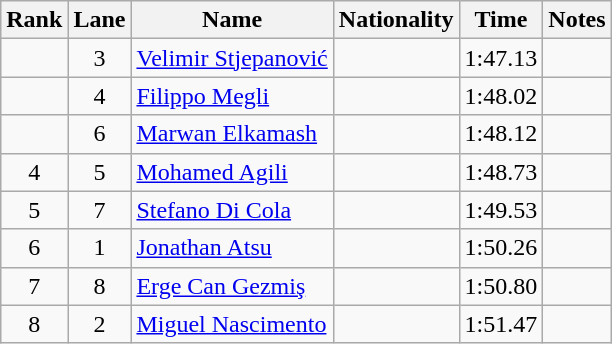<table class="wikitable sortable" style="text-align:center">
<tr>
<th>Rank</th>
<th>Lane</th>
<th>Name</th>
<th>Nationality</th>
<th>Time</th>
<th>Notes</th>
</tr>
<tr>
<td></td>
<td>3</td>
<td align="left"><a href='#'>Velimir Stjepanović</a></td>
<td align="left"></td>
<td>1:47.13</td>
<td></td>
</tr>
<tr>
<td></td>
<td>4</td>
<td align="left"><a href='#'>Filippo Megli</a></td>
<td align="left"></td>
<td>1:48.02</td>
<td></td>
</tr>
<tr>
<td></td>
<td>6</td>
<td align="left"><a href='#'>Marwan Elkamash</a></td>
<td align="left"></td>
<td>1:48.12</td>
<td></td>
</tr>
<tr>
<td>4</td>
<td>5</td>
<td align="left"><a href='#'>Mohamed Agili</a></td>
<td align="left"></td>
<td>1:48.73</td>
<td></td>
</tr>
<tr>
<td>5</td>
<td>7</td>
<td align="left"><a href='#'>Stefano Di Cola</a></td>
<td align="left"></td>
<td>1:49.53</td>
<td></td>
</tr>
<tr>
<td>6</td>
<td>1</td>
<td align="left"><a href='#'>Jonathan Atsu</a></td>
<td align="left"></td>
<td>1:50.26</td>
<td></td>
</tr>
<tr>
<td>7</td>
<td>8</td>
<td align="left"><a href='#'>Erge Can Gezmiş</a></td>
<td align="left"></td>
<td>1:50.80</td>
<td></td>
</tr>
<tr>
<td>8</td>
<td>2</td>
<td align="left"><a href='#'>Miguel Nascimento</a></td>
<td align="left"></td>
<td>1:51.47</td>
<td></td>
</tr>
</table>
